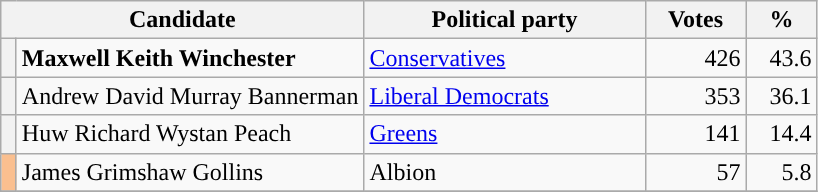<table class="wikitable">
<tr>
<th valign=top colspan="2" style="width: 180px">Candidate</th>
<th valign=top style="width: 180px">Political party</th>
<th valign=top style="width: 60px">Votes</th>
<th valign=top style="width: 40px">%</th>
</tr>
<tr>
<th style="background-color: "></th>
<td><strong>Maxwell Keith Winchester</strong></td>
<td><a href='#'>Conservatives</a></td>
<td align="right">426</td>
<td align="right">43.6</td>
</tr>
<tr>
<th style="background-color: "></th>
<td>Andrew David Murray Bannerman</td>
<td><a href='#'>Liberal Democrats</a></td>
<td align="right">353</td>
<td align="right">36.1</td>
</tr>
<tr>
<th style="background-color: "></th>
<td>Huw Richard Wystan Peach</td>
<td><a href='#'>Greens</a></td>
<td align="right">141</td>
<td align="right">14.4</td>
</tr>
<tr>
<th style="background-color: rgb(250,191,143); width: 3px;"></th>
<td>James Grimshaw Gollins</td>
<td>Albion</td>
<td align="right">57</td>
<td align="right">5.8</td>
</tr>
<tr>
</tr>
</table>
